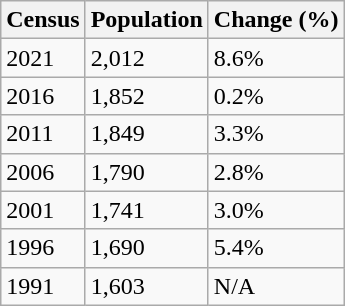<table class="wikitable">
<tr>
<th>Census</th>
<th>Population</th>
<th>Change (%)</th>
</tr>
<tr>
<td>2021</td>
<td>2,012</td>
<td> 8.6%</td>
</tr>
<tr>
<td>2016</td>
<td>1,852</td>
<td> 0.2%</td>
</tr>
<tr>
<td>2011</td>
<td>1,849</td>
<td> 3.3%</td>
</tr>
<tr>
<td>2006</td>
<td>1,790</td>
<td> 2.8%</td>
</tr>
<tr>
<td>2001</td>
<td>1,741</td>
<td> 3.0%</td>
</tr>
<tr>
<td>1996</td>
<td>1,690</td>
<td> 5.4%</td>
</tr>
<tr>
<td>1991</td>
<td>1,603</td>
<td>N/A</td>
</tr>
</table>
